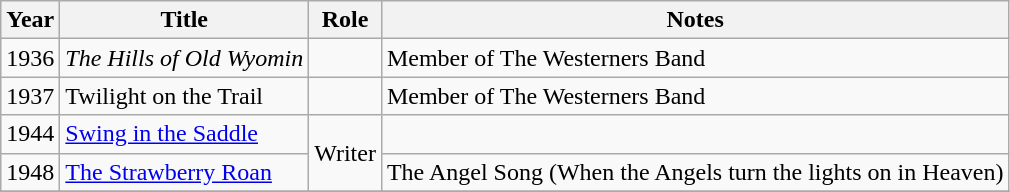<table class="wikitable sortable">
<tr>
<th>Year</th>
<th>Title</th>
<th>Role</th>
<th class="unsortable">Notes</th>
</tr>
<tr>
<td>1936</td>
<td><em>The Hills of Old Wyomin<strong></td>
<td></td>
<td>Member of The Westerners Band</td>
</tr>
<tr>
<td>1937</td>
<td></em>Twilight on the Trail<em></td>
<td></td>
<td>Member of The Westerners Band</td>
</tr>
<tr>
<td>1944</td>
<td></em><a href='#'>Swing in the Saddle</a><em></td>
<td rowspan="2">Writer</td>
<td></td>
</tr>
<tr>
<td>1948</td>
<td></em><a href='#'>The Strawberry Roan</a><em></td>
<td></em>The Angel Song (When the Angels turn the lights on in Heaven)<em></td>
</tr>
<tr>
</tr>
</table>
